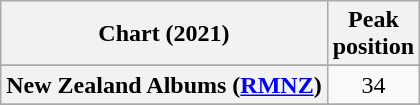<table class="wikitable sortable plainrowheaders" style="text-align:center">
<tr>
<th scope="col">Chart (2021)</th>
<th scope="col">Peak<br>position</th>
</tr>
<tr>
</tr>
<tr>
</tr>
<tr>
</tr>
<tr>
<th scope="row">New Zealand Albums (<a href='#'>RMNZ</a>)</th>
<td>34</td>
</tr>
<tr>
</tr>
<tr>
</tr>
<tr>
</tr>
<tr>
</tr>
</table>
